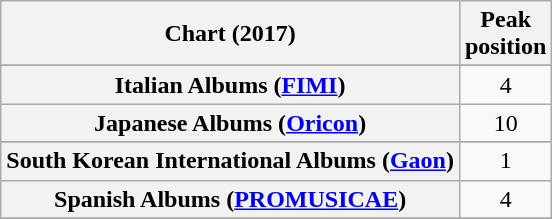<table class="wikitable sortable plainrowheaders" style="text-align:center">
<tr>
<th scope="col">Chart (2017)</th>
<th scope="col">Peak<br> position</th>
</tr>
<tr>
</tr>
<tr>
</tr>
<tr>
</tr>
<tr>
</tr>
<tr>
</tr>
<tr>
</tr>
<tr>
</tr>
<tr>
</tr>
<tr>
</tr>
<tr>
</tr>
<tr>
</tr>
<tr>
<th scope="row">Italian Albums (<a href='#'>FIMI</a>)</th>
<td>4</td>
</tr>
<tr>
<th scope="row">Japanese Albums (<a href='#'>Oricon</a>)</th>
<td>10</td>
</tr>
<tr>
</tr>
<tr>
</tr>
<tr>
<th scope="row">South Korean International Albums (<a href='#'>Gaon</a>)</th>
<td>1</td>
</tr>
<tr>
<th scope="row">Spanish Albums (<a href='#'>PROMUSICAE</a>)</th>
<td>4</td>
</tr>
<tr>
</tr>
<tr>
</tr>
<tr>
</tr>
<tr>
</tr>
<tr>
</tr>
<tr>
</tr>
</table>
